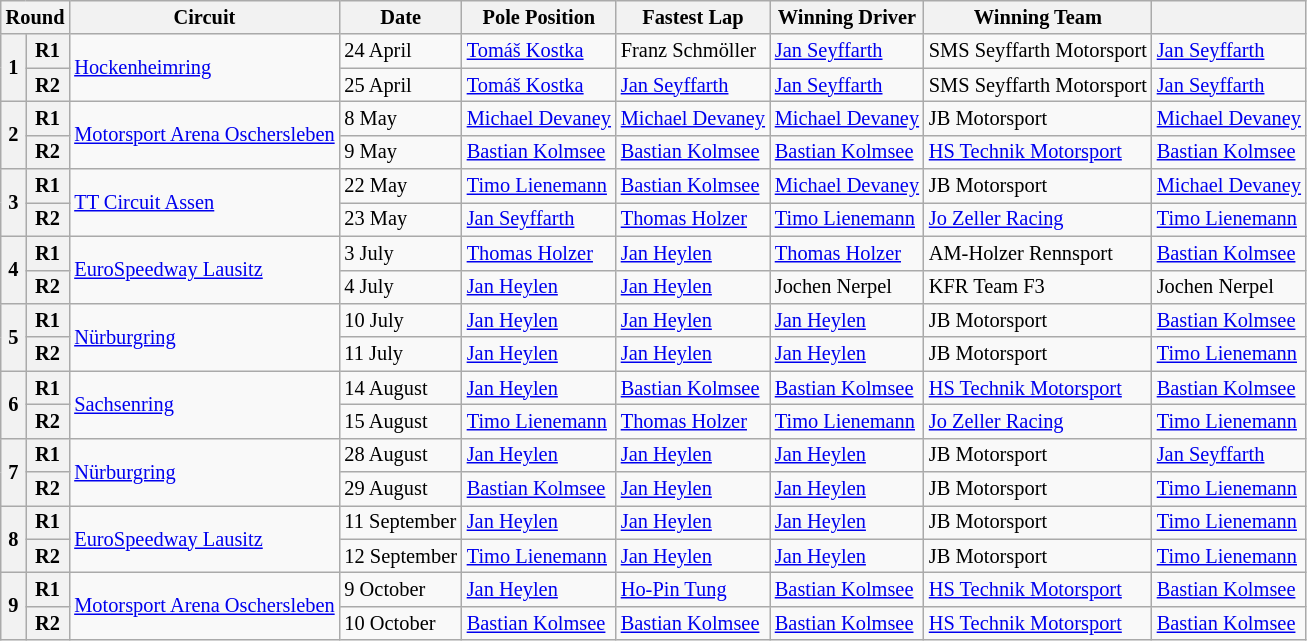<table class="wikitable" style="font-size: 85%">
<tr>
<th colspan=2>Round</th>
<th>Circuit</th>
<th>Date</th>
<th>Pole Position</th>
<th>Fastest Lap</th>
<th>Winning Driver</th>
<th>Winning Team</th>
<th></th>
</tr>
<tr>
<th rowspan=2>1</th>
<th>R1</th>
<td rowspan=2><a href='#'>Hockenheimring</a></td>
<td>24 April</td>
<td> <a href='#'>Tomáš Kostka</a></td>
<td> Franz Schmöller</td>
<td> <a href='#'>Jan Seyffarth</a></td>
<td> SMS Seyffarth Motorsport</td>
<td> <a href='#'>Jan Seyffarth</a></td>
</tr>
<tr>
<th>R2</th>
<td>25 April</td>
<td> <a href='#'>Tomáš Kostka</a></td>
<td> <a href='#'>Jan Seyffarth</a></td>
<td> <a href='#'>Jan Seyffarth</a></td>
<td nowrap> SMS Seyffarth Motorsport</td>
<td> <a href='#'>Jan Seyffarth</a></td>
</tr>
<tr>
<th rowspan=2>2</th>
<th>R1</th>
<td rowspan=2 nowrap><a href='#'>Motorsport Arena Oschersleben</a></td>
<td>8 May</td>
<td nowrap> <a href='#'>Michael Devaney</a></td>
<td nowrap> <a href='#'>Michael Devaney</a></td>
<td nowrap> <a href='#'>Michael Devaney</a></td>
<td nowrap> JB Motorsport</td>
<td nowrap> <a href='#'>Michael Devaney</a></td>
</tr>
<tr>
<th>R2</th>
<td>9 May</td>
<td> <a href='#'>Bastian Kolmsee</a></td>
<td> <a href='#'>Bastian Kolmsee</a></td>
<td> <a href='#'>Bastian Kolmsee</a></td>
<td> <a href='#'>HS Technik Motorsport</a></td>
<td> <a href='#'>Bastian Kolmsee</a></td>
</tr>
<tr>
<th rowspan=2>3</th>
<th>R1</th>
<td rowspan=2><a href='#'>TT Circuit Assen</a></td>
<td>22 May</td>
<td> <a href='#'>Timo Lienemann</a></td>
<td> <a href='#'>Bastian Kolmsee</a></td>
<td> <a href='#'>Michael Devaney</a></td>
<td> JB Motorsport</td>
<td> <a href='#'>Michael Devaney</a></td>
</tr>
<tr>
<th>R2</th>
<td>23 May</td>
<td> <a href='#'>Jan Seyffarth</a></td>
<td> <a href='#'>Thomas Holzer</a></td>
<td> <a href='#'>Timo Lienemann</a></td>
<td> <a href='#'>Jo Zeller Racing</a></td>
<td> <a href='#'>Timo Lienemann</a></td>
</tr>
<tr>
<th rowspan=2>4</th>
<th>R1</th>
<td rowspan=2><a href='#'>EuroSpeedway Lausitz</a></td>
<td>3 July</td>
<td> <a href='#'>Thomas Holzer</a></td>
<td> <a href='#'>Jan Heylen</a></td>
<td> <a href='#'>Thomas Holzer</a></td>
<td> AM-Holzer Rennsport</td>
<td> <a href='#'>Bastian Kolmsee</a></td>
</tr>
<tr>
<th>R2</th>
<td>4 July</td>
<td> <a href='#'>Jan Heylen</a></td>
<td> <a href='#'>Jan Heylen</a></td>
<td> Jochen Nerpel</td>
<td> KFR Team F3</td>
<td> Jochen Nerpel</td>
</tr>
<tr>
<th rowspan=2>5</th>
<th>R1</th>
<td rowspan=2><a href='#'>Nürburgring</a></td>
<td>10 July</td>
<td> <a href='#'>Jan Heylen</a></td>
<td> <a href='#'>Jan Heylen</a></td>
<td> <a href='#'>Jan Heylen</a></td>
<td> JB Motorsport</td>
<td> <a href='#'>Bastian Kolmsee</a></td>
</tr>
<tr>
<th>R2</th>
<td>11 July</td>
<td> <a href='#'>Jan Heylen</a></td>
<td> <a href='#'>Jan Heylen</a></td>
<td> <a href='#'>Jan Heylen</a></td>
<td> JB Motorsport</td>
<td> <a href='#'>Timo Lienemann</a></td>
</tr>
<tr>
<th rowspan=2>6</th>
<th>R1</th>
<td rowspan=2><a href='#'>Sachsenring</a></td>
<td>14 August</td>
<td> <a href='#'>Jan Heylen</a></td>
<td> <a href='#'>Bastian Kolmsee</a></td>
<td> <a href='#'>Bastian Kolmsee</a></td>
<td> <a href='#'>HS Technik Motorsport</a></td>
<td> <a href='#'>Bastian Kolmsee</a></td>
</tr>
<tr>
<th>R2</th>
<td>15 August</td>
<td> <a href='#'>Timo Lienemann</a></td>
<td> <a href='#'>Thomas Holzer</a></td>
<td> <a href='#'>Timo Lienemann</a></td>
<td> <a href='#'>Jo Zeller Racing</a></td>
<td> <a href='#'>Timo Lienemann</a></td>
</tr>
<tr>
<th rowspan=2>7</th>
<th>R1</th>
<td rowspan=2><a href='#'>Nürburgring</a></td>
<td>28 August</td>
<td> <a href='#'>Jan Heylen</a></td>
<td> <a href='#'>Jan Heylen</a></td>
<td> <a href='#'>Jan Heylen</a></td>
<td> JB Motorsport</td>
<td> <a href='#'>Jan Seyffarth</a></td>
</tr>
<tr>
<th>R2</th>
<td>29 August</td>
<td> <a href='#'>Bastian Kolmsee</a></td>
<td> <a href='#'>Jan Heylen</a></td>
<td> <a href='#'>Jan Heylen</a></td>
<td> JB Motorsport</td>
<td> <a href='#'>Timo Lienemann</a></td>
</tr>
<tr>
<th rowspan=2>8</th>
<th>R1</th>
<td rowspan=2><a href='#'>EuroSpeedway Lausitz</a></td>
<td>11 September</td>
<td> <a href='#'>Jan Heylen</a></td>
<td> <a href='#'>Jan Heylen</a></td>
<td> <a href='#'>Jan Heylen</a></td>
<td> JB Motorsport</td>
<td> <a href='#'>Timo Lienemann</a></td>
</tr>
<tr>
<th>R2</th>
<td nowrap>12 September</td>
<td> <a href='#'>Timo Lienemann</a></td>
<td> <a href='#'>Jan Heylen</a></td>
<td> <a href='#'>Jan Heylen</a></td>
<td> JB Motorsport</td>
<td> <a href='#'>Timo Lienemann</a></td>
</tr>
<tr>
<th rowspan=2>9</th>
<th>R1</th>
<td rowspan=2><a href='#'>Motorsport Arena Oschersleben</a></td>
<td>9 October</td>
<td> <a href='#'>Jan Heylen</a></td>
<td> <a href='#'>Ho-Pin Tung</a></td>
<td> <a href='#'>Bastian Kolmsee</a></td>
<td> <a href='#'>HS Technik Motorsport</a></td>
<td> <a href='#'>Bastian Kolmsee</a></td>
</tr>
<tr>
<th>R2</th>
<td>10 October</td>
<td> <a href='#'>Bastian Kolmsee</a></td>
<td> <a href='#'>Bastian Kolmsee</a></td>
<td> <a href='#'>Bastian Kolmsee</a></td>
<td> <a href='#'>HS Technik Motorsport</a></td>
<td> <a href='#'>Bastian Kolmsee</a></td>
</tr>
</table>
